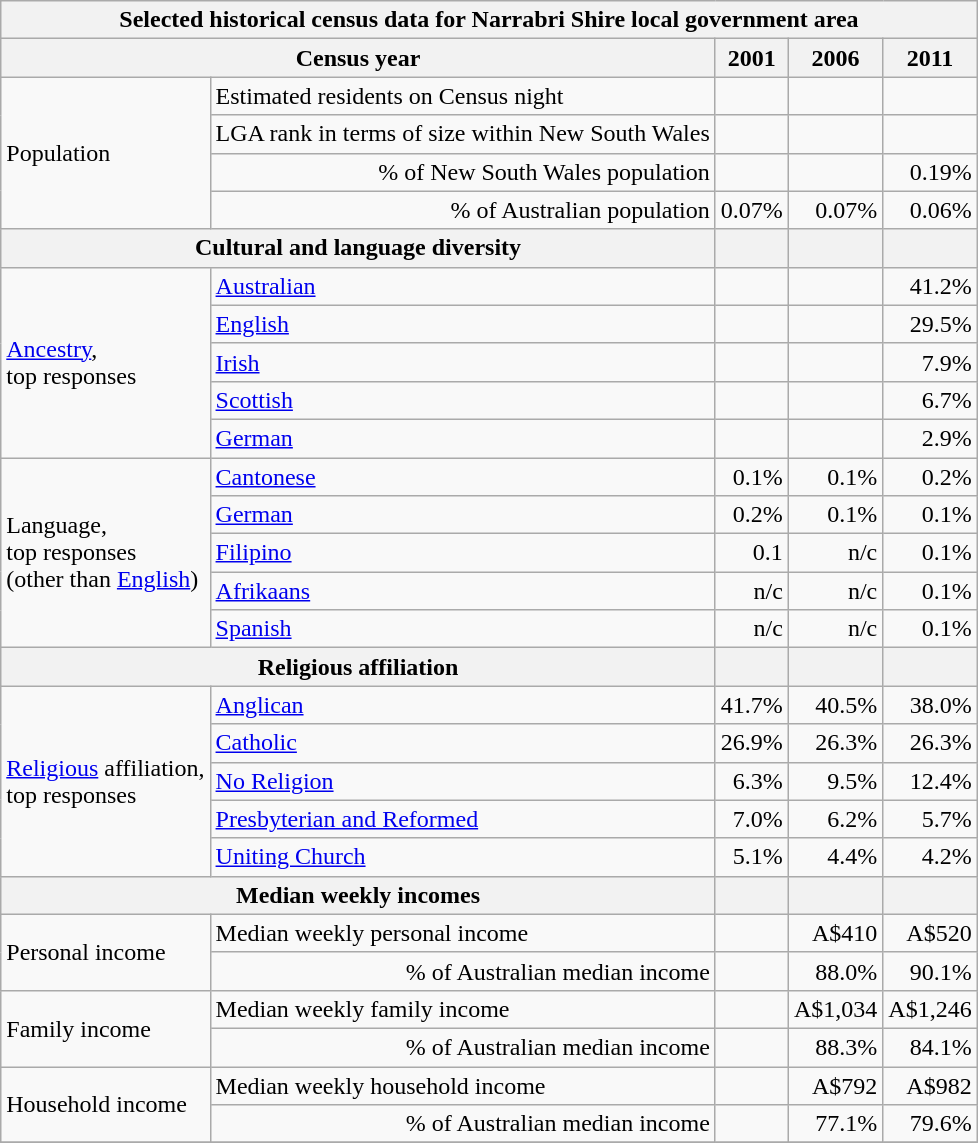<table class="wikitable">
<tr>
<th colspan=6>Selected historical census data for Narrabri Shire local government area</th>
</tr>
<tr>
<th colspan=3>Census year</th>
<th>2001</th>
<th>2006</th>
<th>2011</th>
</tr>
<tr>
<td rowspan=4 colspan="2">Population</td>
<td>Estimated residents on Census night</td>
<td align="right"></td>
<td align="right"> </td>
<td align="right"> </td>
</tr>
<tr>
<td align="right">LGA rank in terms of size within New South Wales</td>
<td align="right"></td>
<td align="right"><small></small></td>
<td align="right"><small></small></td>
</tr>
<tr>
<td align="right">% of New South Wales population</td>
<td align="right"></td>
<td align="right"></td>
<td align="right">0.19%</td>
</tr>
<tr>
<td align="right">% of Australian population</td>
<td align="right">0.07%</td>
<td align="right"> 0.07%</td>
<td align="right"> 0.06%</td>
</tr>
<tr>
<th colspan=3>Cultural and language diversity</th>
<th></th>
<th></th>
<th></th>
</tr>
<tr>
<td rowspan=5 colspan=2><a href='#'>Ancestry</a>,<br>top responses</td>
<td><a href='#'>Australian</a></td>
<td align="right"></td>
<td align="right"></td>
<td align="right">41.2%</td>
</tr>
<tr>
<td><a href='#'>English</a></td>
<td align="right"></td>
<td align="right"></td>
<td align="right">29.5%</td>
</tr>
<tr>
<td><a href='#'>Irish</a></td>
<td align="right"></td>
<td align="right"></td>
<td align="right">7.9%</td>
</tr>
<tr>
<td><a href='#'>Scottish</a></td>
<td align="right"></td>
<td align="right"></td>
<td align="right">6.7%</td>
</tr>
<tr>
<td><a href='#'>German</a></td>
<td align="right"></td>
<td align="right"></td>
<td align="right">2.9%</td>
</tr>
<tr>
<td rowspan=5 colspan=2>Language,<br>top responses<br>(other than <a href='#'>English</a>)</td>
<td><a href='#'>Cantonese</a></td>
<td align="right">0.1%</td>
<td align="right"> 0.1%</td>
<td align="right"> 0.2%</td>
</tr>
<tr>
<td><a href='#'>German</a></td>
<td align="right">0.2%</td>
<td align="right"> 0.1%</td>
<td align="right"> 0.1%</td>
</tr>
<tr>
<td><a href='#'>Filipino</a></td>
<td align="right">0.1</td>
<td align="right"> n/c</td>
<td align="right"> 0.1%</td>
</tr>
<tr>
<td><a href='#'>Afrikaans</a></td>
<td align="right">n/c</td>
<td align="right">n/c</td>
<td align="right"> 0.1%</td>
</tr>
<tr>
<td><a href='#'>Spanish</a></td>
<td align="right">n/c</td>
<td align="right">n/c</td>
<td align="right"> 0.1%</td>
</tr>
<tr>
<th colspan=3>Religious affiliation</th>
<th></th>
<th></th>
<th></th>
</tr>
<tr>
<td rowspan=5 colspan=2><a href='#'>Religious</a> affiliation,<br>top responses</td>
<td><a href='#'>Anglican</a></td>
<td align="right">41.7%</td>
<td align="right"> 40.5%</td>
<td align="right"> 38.0%</td>
</tr>
<tr>
<td><a href='#'>Catholic</a></td>
<td align="right">26.9%</td>
<td align="right"> 26.3%</td>
<td align="right"> 26.3%</td>
</tr>
<tr>
<td><a href='#'>No Religion</a></td>
<td align="right">6.3%</td>
<td align="right"> 9.5%</td>
<td align="right"> 12.4%</td>
</tr>
<tr>
<td><a href='#'>Presbyterian and Reformed</a></td>
<td align="right">7.0%</td>
<td align="right"> 6.2%</td>
<td align="right"> 5.7%</td>
</tr>
<tr>
<td><a href='#'>Uniting Church</a></td>
<td align="right">5.1%</td>
<td align="right"> 4.4%</td>
<td align="right"> 4.2%</td>
</tr>
<tr>
<th colspan=3>Median weekly incomes</th>
<th></th>
<th></th>
<th></th>
</tr>
<tr>
<td rowspan=2 colspan=2>Personal income</td>
<td>Median weekly personal income</td>
<td align="right"></td>
<td align="right">A$410</td>
<td align="right">A$520</td>
</tr>
<tr>
<td align="right">% of Australian median income</td>
<td align="right"></td>
<td align="right">88.0%</td>
<td align="right">90.1%</td>
</tr>
<tr>
<td rowspan=2 colspan=2>Family income</td>
<td>Median weekly family income</td>
<td align="right"></td>
<td align="right">A$1,034</td>
<td align="right">A$1,246</td>
</tr>
<tr>
<td align="right">% of Australian median income</td>
<td align="right"></td>
<td align="right">88.3%</td>
<td align="right">84.1%</td>
</tr>
<tr>
<td rowspan=2 colspan=2>Household income</td>
<td>Median weekly household income</td>
<td align="right"></td>
<td align="right">A$792</td>
<td align="right">A$982</td>
</tr>
<tr>
<td align="right">% of Australian median income</td>
<td align="right"></td>
<td align="right">77.1%</td>
<td align="right">79.6%</td>
</tr>
<tr>
</tr>
</table>
